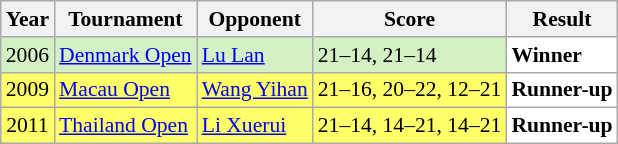<table class="sortable wikitable" style="font-size: 90%;">
<tr>
<th>Year</th>
<th>Tournament</th>
<th>Opponent</th>
<th>Score</th>
<th>Result</th>
</tr>
<tr style="background:#D4F1C5">
<td align="center">2006</td>
<td align="left"><a href='#'>Denmark Open</a></td>
<td align="left"> <a href='#'>Lu Lan</a></td>
<td align="left">21–14, 21–14</td>
<td style="text-align:left; background:white"> <strong>Winner</strong></td>
</tr>
<tr style="background:#FFFF67">
<td align="center">2009</td>
<td align="left"><a href='#'>Macau Open</a></td>
<td align="left"> <a href='#'>Wang Yihan</a></td>
<td align="left">21–16, 20–22, 12–21</td>
<td style="text-align:left; background:white"> <strong>Runner-up</strong></td>
</tr>
<tr style="background:#FFFF67">
<td align="center">2011</td>
<td align="left"><a href='#'>Thailand Open</a></td>
<td align="left"> <a href='#'>Li Xuerui</a></td>
<td align="left">21–14, 14–21, 14–21</td>
<td style="text-align:left; background:white"> <strong>Runner-up</strong></td>
</tr>
</table>
